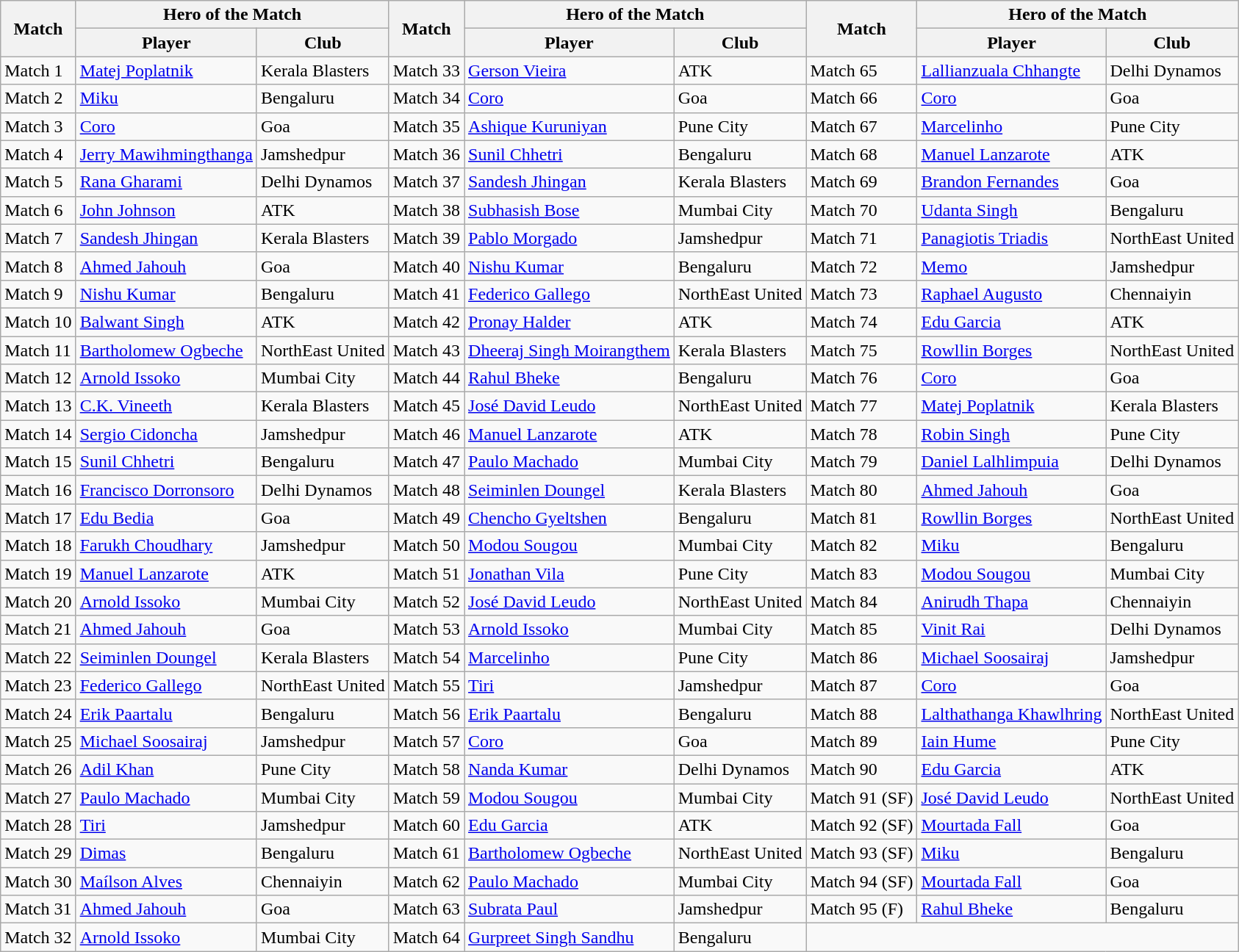<table class="wikitable">
<tr>
<th rowspan="2">Match</th>
<th colspan="2">Hero of the Match</th>
<th rowspan="2">Match</th>
<th colspan="2">Hero of the Match</th>
<th rowspan="2">Match</th>
<th colspan="2">Hero of the Match</th>
</tr>
<tr>
<th>Player</th>
<th>Club</th>
<th>Player</th>
<th>Club</th>
<th>Player</th>
<th>Club</th>
</tr>
<tr>
<td>Match 1</td>
<td><a href='#'>Matej Poplatnik</a></td>
<td>Kerala Blasters</td>
<td>Match 33</td>
<td><a href='#'>Gerson Vieira</a></td>
<td>ATK</td>
<td>Match 65</td>
<td><a href='#'>Lallianzuala Chhangte</a></td>
<td>Delhi Dynamos</td>
</tr>
<tr>
<td>Match 2</td>
<td><a href='#'>Miku</a></td>
<td>Bengaluru</td>
<td>Match 34</td>
<td><a href='#'>Coro</a></td>
<td>Goa</td>
<td>Match 66</td>
<td><a href='#'>Coro</a></td>
<td>Goa</td>
</tr>
<tr>
<td>Match 3</td>
<td><a href='#'>Coro</a></td>
<td>Goa</td>
<td>Match 35</td>
<td><a href='#'>Ashique Kuruniyan</a></td>
<td>Pune City</td>
<td>Match 67</td>
<td><a href='#'>Marcelinho</a></td>
<td>Pune City</td>
</tr>
<tr>
<td>Match 4</td>
<td><a href='#'>Jerry Mawihmingthanga</a></td>
<td>Jamshedpur</td>
<td>Match 36</td>
<td><a href='#'>Sunil Chhetri</a></td>
<td>Bengaluru</td>
<td>Match 68</td>
<td><a href='#'>Manuel Lanzarote</a></td>
<td>ATK</td>
</tr>
<tr>
<td>Match 5</td>
<td><a href='#'>Rana Gharami</a></td>
<td>Delhi Dynamos</td>
<td>Match 37</td>
<td><a href='#'>Sandesh Jhingan</a></td>
<td>Kerala Blasters</td>
<td>Match 69</td>
<td><a href='#'>Brandon Fernandes</a></td>
<td>Goa</td>
</tr>
<tr>
<td>Match 6</td>
<td><a href='#'>John Johnson</a></td>
<td>ATK</td>
<td>Match 38</td>
<td><a href='#'>Subhasish Bose</a></td>
<td>Mumbai City</td>
<td>Match 70</td>
<td><a href='#'>Udanta Singh</a></td>
<td>Bengaluru</td>
</tr>
<tr>
<td>Match 7</td>
<td><a href='#'>Sandesh Jhingan</a></td>
<td>Kerala Blasters</td>
<td>Match 39</td>
<td><a href='#'>Pablo Morgado</a></td>
<td>Jamshedpur</td>
<td>Match 71</td>
<td><a href='#'>Panagiotis Triadis</a></td>
<td>NorthEast United</td>
</tr>
<tr>
<td>Match 8</td>
<td><a href='#'>Ahmed Jahouh</a></td>
<td>Goa</td>
<td>Match 40</td>
<td><a href='#'>Nishu Kumar</a></td>
<td>Bengaluru</td>
<td>Match 72</td>
<td><a href='#'>Memo</a></td>
<td>Jamshedpur</td>
</tr>
<tr>
<td>Match 9</td>
<td><a href='#'>Nishu Kumar</a></td>
<td>Bengaluru</td>
<td>Match 41</td>
<td><a href='#'>Federico Gallego</a></td>
<td>NorthEast United</td>
<td>Match 73</td>
<td><a href='#'>Raphael Augusto</a></td>
<td>Chennaiyin</td>
</tr>
<tr>
<td>Match 10</td>
<td><a href='#'>Balwant Singh</a></td>
<td>ATK</td>
<td>Match 42</td>
<td><a href='#'>Pronay Halder</a></td>
<td>ATK</td>
<td>Match 74</td>
<td><a href='#'>Edu Garcia</a></td>
<td>ATK</td>
</tr>
<tr>
<td>Match 11</td>
<td><a href='#'>Bartholomew Ogbeche</a></td>
<td>NorthEast United</td>
<td>Match 43</td>
<td><a href='#'>Dheeraj Singh Moirangthem</a></td>
<td>Kerala Blasters</td>
<td>Match 75</td>
<td><a href='#'>Rowllin Borges</a></td>
<td>NorthEast United</td>
</tr>
<tr>
<td>Match 12</td>
<td><a href='#'>Arnold Issoko</a></td>
<td>Mumbai City</td>
<td>Match 44</td>
<td><a href='#'>Rahul Bheke</a></td>
<td>Bengaluru</td>
<td>Match 76</td>
<td><a href='#'>Coro</a></td>
<td>Goa</td>
</tr>
<tr>
<td>Match 13</td>
<td><a href='#'>C.K. Vineeth</a></td>
<td>Kerala Blasters</td>
<td>Match 45</td>
<td><a href='#'>José David Leudo</a></td>
<td>NorthEast United</td>
<td>Match 77</td>
<td><a href='#'>Matej Poplatnik</a></td>
<td>Kerala Blasters</td>
</tr>
<tr>
<td>Match 14</td>
<td><a href='#'>Sergio Cidoncha</a></td>
<td>Jamshedpur</td>
<td>Match 46</td>
<td><a href='#'>Manuel Lanzarote</a></td>
<td>ATK</td>
<td>Match 78</td>
<td><a href='#'>Robin Singh</a></td>
<td>Pune City</td>
</tr>
<tr>
<td>Match 15</td>
<td><a href='#'>Sunil Chhetri</a></td>
<td>Bengaluru</td>
<td>Match 47</td>
<td><a href='#'>Paulo Machado</a></td>
<td>Mumbai City</td>
<td>Match 79</td>
<td><a href='#'>Daniel Lalhlimpuia</a></td>
<td>Delhi Dynamos</td>
</tr>
<tr>
<td>Match 16</td>
<td><a href='#'>Francisco Dorronsoro</a></td>
<td>Delhi Dynamos</td>
<td>Match 48</td>
<td><a href='#'>Seiminlen Doungel</a></td>
<td>Kerala Blasters</td>
<td>Match 80</td>
<td><a href='#'>Ahmed Jahouh</a></td>
<td>Goa</td>
</tr>
<tr>
<td>Match 17</td>
<td><a href='#'>Edu Bedia</a></td>
<td>Goa</td>
<td>Match 49</td>
<td><a href='#'>Chencho Gyeltshen</a></td>
<td>Bengaluru</td>
<td>Match 81</td>
<td><a href='#'>Rowllin Borges</a></td>
<td>NorthEast United</td>
</tr>
<tr>
<td>Match 18</td>
<td><a href='#'>Farukh Choudhary</a></td>
<td>Jamshedpur</td>
<td>Match 50</td>
<td><a href='#'>Modou Sougou</a></td>
<td>Mumbai City</td>
<td>Match 82</td>
<td><a href='#'>Miku</a></td>
<td>Bengaluru</td>
</tr>
<tr>
<td>Match 19</td>
<td><a href='#'>Manuel Lanzarote</a></td>
<td>ATK</td>
<td>Match 51</td>
<td><a href='#'>Jonathan Vila</a></td>
<td>Pune City</td>
<td>Match 83</td>
<td><a href='#'>Modou Sougou</a></td>
<td>Mumbai City</td>
</tr>
<tr>
<td>Match 20</td>
<td><a href='#'>Arnold Issoko</a></td>
<td>Mumbai City</td>
<td>Match 52</td>
<td><a href='#'>José David Leudo</a></td>
<td>NorthEast United</td>
<td>Match 84</td>
<td><a href='#'>Anirudh Thapa</a></td>
<td>Chennaiyin</td>
</tr>
<tr>
<td>Match 21</td>
<td><a href='#'>Ahmed Jahouh</a></td>
<td>Goa</td>
<td>Match 53</td>
<td><a href='#'>Arnold Issoko</a></td>
<td>Mumbai City</td>
<td>Match 85</td>
<td><a href='#'>Vinit Rai</a></td>
<td>Delhi Dynamos</td>
</tr>
<tr>
<td>Match 22</td>
<td><a href='#'>Seiminlen Doungel</a></td>
<td>Kerala Blasters</td>
<td>Match 54</td>
<td><a href='#'>Marcelinho</a></td>
<td>Pune City</td>
<td>Match 86</td>
<td><a href='#'>Michael Soosairaj</a></td>
<td>Jamshedpur</td>
</tr>
<tr>
<td>Match 23</td>
<td><a href='#'>Federico Gallego</a></td>
<td>NorthEast United</td>
<td>Match 55</td>
<td><a href='#'>Tiri</a></td>
<td>Jamshedpur</td>
<td>Match 87</td>
<td><a href='#'>Coro</a></td>
<td>Goa</td>
</tr>
<tr>
<td>Match 24</td>
<td><a href='#'>Erik Paartalu</a></td>
<td>Bengaluru</td>
<td>Match 56</td>
<td><a href='#'>Erik Paartalu</a></td>
<td>Bengaluru</td>
<td>Match 88</td>
<td><a href='#'>Lalthathanga Khawlhring</a></td>
<td>NorthEast United</td>
</tr>
<tr>
<td>Match 25</td>
<td><a href='#'>Michael Soosairaj</a></td>
<td>Jamshedpur</td>
<td>Match 57</td>
<td><a href='#'>Coro</a></td>
<td>Goa</td>
<td>Match 89</td>
<td><a href='#'>Iain Hume</a></td>
<td>Pune City</td>
</tr>
<tr>
<td>Match 26</td>
<td><a href='#'>Adil Khan</a></td>
<td>Pune City</td>
<td>Match 58</td>
<td><a href='#'>Nanda Kumar</a></td>
<td>Delhi Dynamos</td>
<td>Match 90</td>
<td><a href='#'>Edu Garcia</a></td>
<td>ATK</td>
</tr>
<tr>
<td>Match 27</td>
<td><a href='#'>Paulo Machado</a></td>
<td>Mumbai City</td>
<td>Match 59</td>
<td><a href='#'>Modou Sougou</a></td>
<td>Mumbai City</td>
<td>Match 91 (SF)</td>
<td><a href='#'>José David Leudo</a></td>
<td>NorthEast United</td>
</tr>
<tr>
<td>Match 28</td>
<td><a href='#'>Tiri</a></td>
<td>Jamshedpur</td>
<td>Match 60</td>
<td><a href='#'>Edu Garcia</a></td>
<td>ATK</td>
<td>Match 92 (SF)</td>
<td><a href='#'>Mourtada Fall</a></td>
<td>Goa</td>
</tr>
<tr>
<td>Match 29</td>
<td><a href='#'>Dimas</a></td>
<td>Bengaluru</td>
<td>Match 61</td>
<td><a href='#'>Bartholomew Ogbeche</a></td>
<td>NorthEast United</td>
<td>Match 93 (SF)</td>
<td><a href='#'>Miku</a></td>
<td>Bengaluru</td>
</tr>
<tr>
<td>Match 30</td>
<td><a href='#'>Maílson Alves</a></td>
<td>Chennaiyin</td>
<td>Match 62</td>
<td><a href='#'>Paulo Machado</a></td>
<td>Mumbai City</td>
<td>Match 94 (SF)</td>
<td><a href='#'>Mourtada Fall</a></td>
<td>Goa</td>
</tr>
<tr>
<td>Match 31</td>
<td><a href='#'>Ahmed Jahouh</a></td>
<td>Goa</td>
<td>Match 63</td>
<td><a href='#'>Subrata Paul</a></td>
<td>Jamshedpur</td>
<td>Match 95 (F)</td>
<td><a href='#'>Rahul Bheke</a></td>
<td>Bengaluru</td>
</tr>
<tr>
<td>Match 32</td>
<td><a href='#'>Arnold Issoko</a></td>
<td>Mumbai City</td>
<td>Match 64</td>
<td><a href='#'>Gurpreet Singh Sandhu</a></td>
<td>Bengaluru</td>
</tr>
</table>
